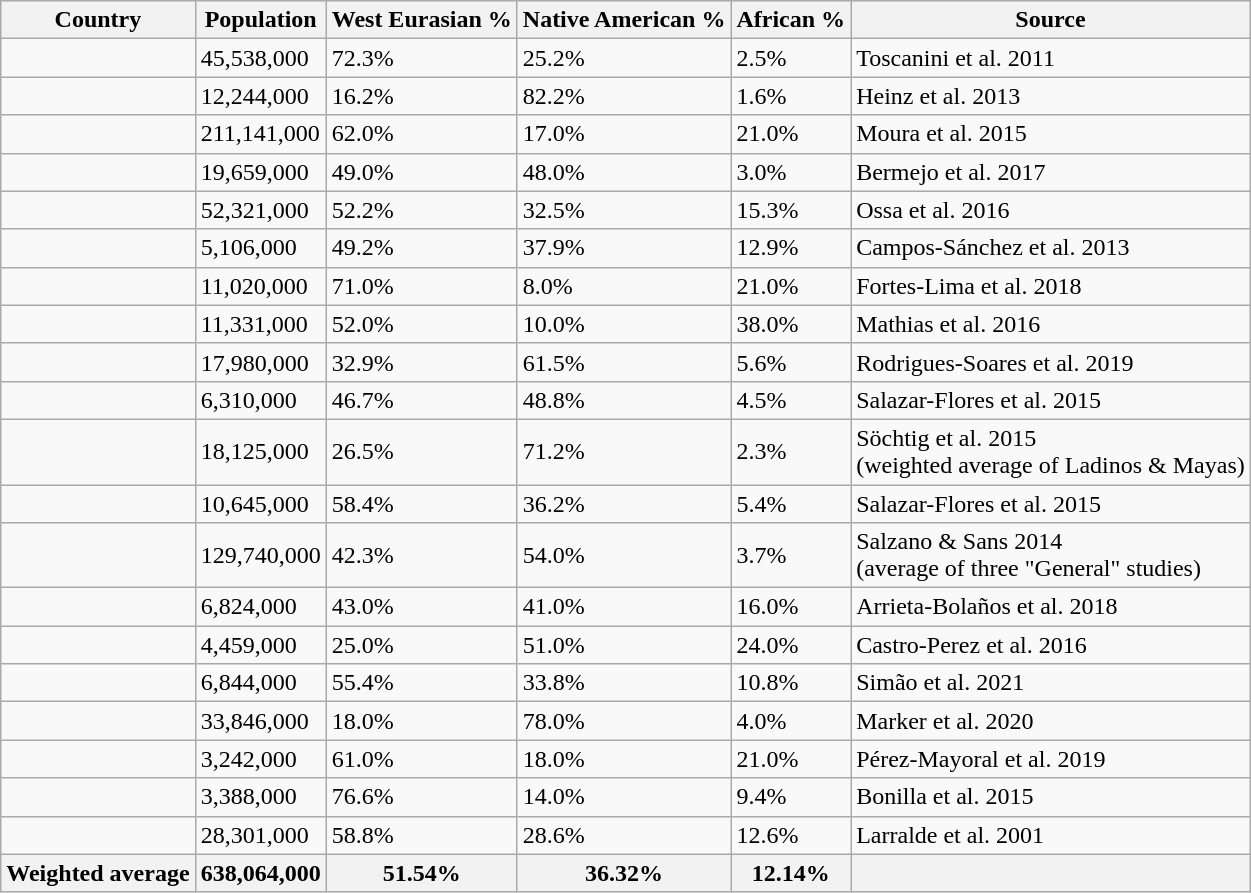<table class="wikitable sortable">
<tr>
<th>Country</th>
<th>Population</th>
<th>West Eurasian %</th>
<th>Native American %</th>
<th>African %</th>
<th>Source</th>
</tr>
<tr>
<td></td>
<td>45,538,000</td>
<td>72.3%</td>
<td>25.2%</td>
<td>2.5%</td>
<td>Toscanini et al. 2011</td>
</tr>
<tr>
<td></td>
<td>12,244,000</td>
<td>16.2%</td>
<td>82.2%</td>
<td>1.6%</td>
<td>Heinz et al. 2013</td>
</tr>
<tr>
<td></td>
<td>211,141,000</td>
<td>62.0%</td>
<td>17.0%</td>
<td>21.0%</td>
<td>Moura et al. 2015</td>
</tr>
<tr>
<td></td>
<td>19,659,000</td>
<td>49.0%</td>
<td>48.0%</td>
<td>3.0%</td>
<td>Bermejo et al. 2017</td>
</tr>
<tr>
<td></td>
<td>52,321,000</td>
<td>52.2%</td>
<td>32.5%</td>
<td>15.3%</td>
<td>Ossa et al. 2016</td>
</tr>
<tr>
<td></td>
<td>5,106,000</td>
<td>49.2%</td>
<td>37.9%</td>
<td>12.9%</td>
<td>Campos-Sánchez et al. 2013</td>
</tr>
<tr>
<td></td>
<td>11,020,000</td>
<td>71.0%</td>
<td>8.0%</td>
<td>21.0%</td>
<td>Fortes-Lima et al. 2018</td>
</tr>
<tr>
<td></td>
<td>11,331,000</td>
<td>52.0%</td>
<td>10.0%</td>
<td>38.0%</td>
<td>Mathias et al. 2016</td>
</tr>
<tr>
<td></td>
<td>17,980,000</td>
<td>32.9%</td>
<td>61.5%</td>
<td>5.6%</td>
<td>Rodrigues-Soares et al. 2019</td>
</tr>
<tr>
<td></td>
<td>6,310,000</td>
<td>46.7%</td>
<td>48.8%</td>
<td>4.5%</td>
<td>Salazar-Flores et al. 2015</td>
</tr>
<tr>
<td></td>
<td>18,125,000</td>
<td>26.5%</td>
<td>71.2%</td>
<td>2.3%</td>
<td>Söchtig et al. 2015<br>(weighted average of Ladinos & Mayas)</td>
</tr>
<tr>
<td></td>
<td>10,645,000</td>
<td>58.4%</td>
<td>36.2%</td>
<td>5.4%</td>
<td>Salazar-Flores et al. 2015</td>
</tr>
<tr>
<td></td>
<td>129,740,000</td>
<td>42.3%</td>
<td>54.0%</td>
<td>3.7%</td>
<td>Salzano & Sans 2014<br>(average of three "General" studies)</td>
</tr>
<tr>
<td></td>
<td>6,824,000</td>
<td>43.0%</td>
<td>41.0%</td>
<td>16.0%</td>
<td>Arrieta-Bolaños et al. 2018</td>
</tr>
<tr>
<td></td>
<td>4,459,000</td>
<td>25.0%</td>
<td>51.0%</td>
<td>24.0%</td>
<td>Castro-Perez et al. 2016</td>
</tr>
<tr>
<td></td>
<td>6,844,000</td>
<td>55.4%</td>
<td>33.8%</td>
<td>10.8%</td>
<td>Simão et al. 2021</td>
</tr>
<tr>
<td></td>
<td>33,846,000</td>
<td>18.0%</td>
<td>78.0%</td>
<td>4.0%</td>
<td>Marker et al. 2020</td>
</tr>
<tr>
<td></td>
<td>3,242,000</td>
<td>61.0%</td>
<td>18.0%</td>
<td>21.0%</td>
<td>Pérez-Mayoral et al. 2019</td>
</tr>
<tr>
<td></td>
<td>3,388,000</td>
<td>76.6%</td>
<td>14.0%</td>
<td>9.4%</td>
<td>Bonilla et al. 2015</td>
</tr>
<tr>
<td></td>
<td>28,301,000</td>
<td>58.8%</td>
<td>28.6%</td>
<td>12.6%</td>
<td>Larralde et al. 2001</td>
</tr>
<tr>
<th>Weighted average</th>
<th>638,064,000</th>
<th>51.54%</th>
<th>36.32%</th>
<th>12.14%</th>
<th></th>
</tr>
</table>
